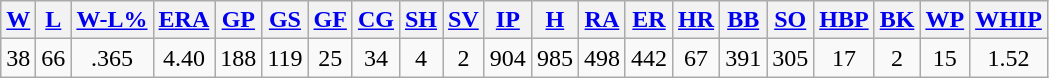<table class="wikitable">
<tr>
<th><a href='#'>W</a></th>
<th><a href='#'>L</a></th>
<th><a href='#'>W-L%</a></th>
<th><a href='#'>ERA</a></th>
<th><a href='#'>GP</a></th>
<th><a href='#'>GS</a></th>
<th><a href='#'>GF</a></th>
<th><a href='#'>CG</a></th>
<th><a href='#'>SH</a></th>
<th><a href='#'>SV</a></th>
<th><a href='#'>IP</a></th>
<th><a href='#'>H</a></th>
<th><a href='#'>RA</a></th>
<th><a href='#'>ER</a></th>
<th><a href='#'>HR</a></th>
<th><a href='#'>BB</a></th>
<th><a href='#'>SO</a></th>
<th><a href='#'>HBP</a></th>
<th><a href='#'>BK</a></th>
<th><a href='#'>WP</a></th>
<th><a href='#'>WHIP</a></th>
</tr>
<tr align=center>
<td>38</td>
<td>66</td>
<td>.365</td>
<td>4.40</td>
<td>188</td>
<td>119</td>
<td>25</td>
<td>34</td>
<td>4</td>
<td>2</td>
<td>904</td>
<td>985</td>
<td>498</td>
<td>442</td>
<td>67</td>
<td>391</td>
<td>305</td>
<td>17</td>
<td>2</td>
<td>15</td>
<td>1.52</td>
</tr>
</table>
